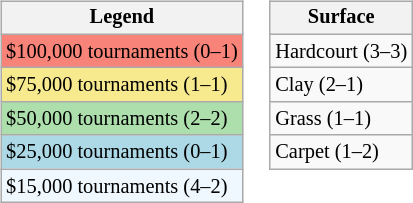<table>
<tr valign="top">
<td><br><table class="wikitable" style="font-size:85%">
<tr>
<th>Legend</th>
</tr>
<tr style="background:#f88379;">
<td>$100,000 tournaments (0–1)</td>
</tr>
<tr style="background:#f7e98e;">
<td>$75,000 tournaments (1–1)</td>
</tr>
<tr style="background:#addfad;">
<td>$50,000 tournaments (2–2)</td>
</tr>
<tr style="background:lightblue;">
<td>$25,000 tournaments (0–1)</td>
</tr>
<tr style="background:#f0f8ff;">
<td>$15,000 tournaments (4–2)</td>
</tr>
</table>
</td>
<td><br><table class="wikitable" style="font-size:85%">
<tr>
<th>Surface</th>
</tr>
<tr>
<td>Hardcourt (3–3)</td>
</tr>
<tr>
<td>Clay (2–1)</td>
</tr>
<tr>
<td>Grass (1–1)</td>
</tr>
<tr>
<td>Carpet (1–2)</td>
</tr>
</table>
</td>
</tr>
</table>
